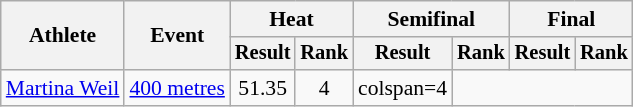<table class="wikitable" style="font-size:90%">
<tr>
<th rowspan="2">Athlete</th>
<th rowspan="2">Event</th>
<th colspan="2">Heat</th>
<th colspan="2">Semifinal</th>
<th colspan="2">Final</th>
</tr>
<tr style="font-size:95%">
<th>Result</th>
<th>Rank</th>
<th>Result</th>
<th>Rank</th>
<th>Result</th>
<th>Rank</th>
</tr>
<tr align=center>
<td align=left><a href='#'>Martina Weil</a></td>
<td align=left><a href='#'>400 metres</a></td>
<td>51.35</td>
<td>4</td>
<td>colspan=4 </td>
</tr>
</table>
